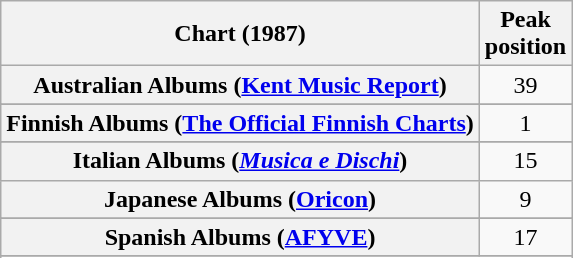<table class="wikitable sortable plainrowheaders" style="text-align:center">
<tr>
<th scope="col">Chart (1987)</th>
<th scope="col">Peak<br>position</th>
</tr>
<tr>
<th scope="row">Australian Albums (<a href='#'>Kent Music Report</a>)</th>
<td align="center">39</td>
</tr>
<tr>
</tr>
<tr>
</tr>
<tr>
</tr>
<tr>
<th scope="row">Finnish Albums (<a href='#'>The Official Finnish Charts</a>)</th>
<td align="center">1</td>
</tr>
<tr>
</tr>
<tr>
<th scope="row">Italian Albums (<em><a href='#'>Musica e Dischi</a></em>)</th>
<td align="center">15</td>
</tr>
<tr>
<th scope="row">Japanese Albums (<a href='#'>Oricon</a>)</th>
<td>9</td>
</tr>
<tr>
</tr>
<tr>
</tr>
<tr>
<th scope="row">Spanish Albums (<a href='#'>AFYVE</a>)</th>
<td align="center">17</td>
</tr>
<tr>
</tr>
<tr>
</tr>
<tr>
</tr>
<tr>
</tr>
</table>
